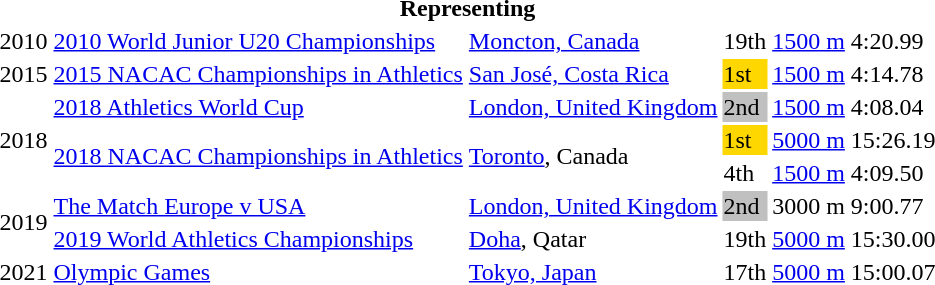<table>
<tr>
<th colspan="6">Representing </th>
</tr>
<tr>
<td>2010</td>
<td><a href='#'>2010 World Junior U20 Championships</a></td>
<td><a href='#'>Moncton, Canada</a></td>
<td>19th</td>
<td><a href='#'>1500 m</a></td>
<td>4:20.99</td>
</tr>
<tr>
<td>2015</td>
<td><a href='#'>2015 NACAC Championships in Athletics</a></td>
<td><a href='#'>San José, Costa Rica</a></td>
<td bgcolor=gold>1st</td>
<td><a href='#'>1500 m</a></td>
<td>4:14.78</td>
</tr>
<tr>
<td rowspan=3>2018</td>
<td><a href='#'>2018 Athletics World Cup</a></td>
<td><a href='#'>London, United Kingdom</a></td>
<td bgcolor=silver>2nd</td>
<td><a href='#'>1500 m</a></td>
<td>4:08.04</td>
</tr>
<tr>
<td rowspan=2><a href='#'>2018 NACAC Championships in Athletics</a></td>
<td rowspan=2><a href='#'>Toronto</a>, Canada</td>
<td bgcolor=gold>1st</td>
<td><a href='#'>5000 m</a></td>
<td>15:26.19</td>
</tr>
<tr>
<td>4th</td>
<td><a href='#'>1500 m</a></td>
<td>4:09.50</td>
</tr>
<tr>
<td rowspan=2>2019</td>
<td><a href='#'>The Match Europe v USA</a></td>
<td><a href='#'>London, United Kingdom</a></td>
<td bgcolor=silver>2nd</td>
<td>3000 m</td>
<td>9:00.77</td>
</tr>
<tr>
<td><a href='#'>2019 World Athletics Championships</a></td>
<td><a href='#'>Doha</a>, Qatar</td>
<td>19th</td>
<td><a href='#'>5000 m</a></td>
<td>15:30.00</td>
</tr>
<tr>
<td>2021</td>
<td><a href='#'>Olympic Games</a></td>
<td><a href='#'>Tokyo, Japan</a></td>
<td>17th</td>
<td><a href='#'>5000 m</a></td>
<td>15:00.07</td>
</tr>
</table>
